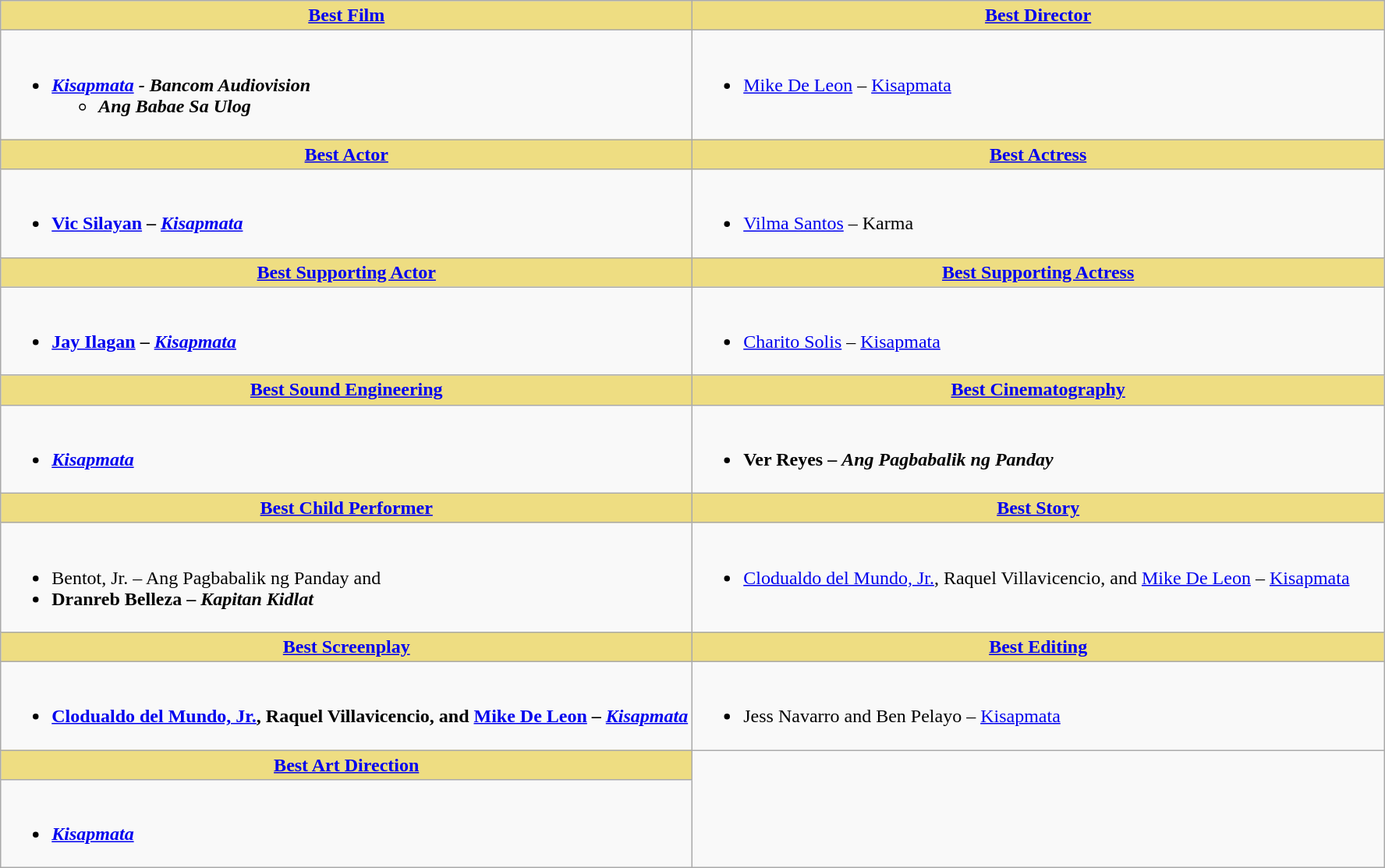<table class=wikitable>
<tr>
<th style="background:#EEDD82; width:50%"><a href='#'>Best Film</a></th>
<th style="background:#EEDD82; width:50%"><a href='#'>Best Director</a></th>
</tr>
<tr>
<td valign="top"><br><ul><li><strong><em><a href='#'>Kisapmata</a><em> - Bancom Audiovision<strong><ul><li></em>Ang Babae Sa Ulog<em></li></ul></li></ul></td>
<td valign="top"><br><ul><li></strong><a href='#'>Mike De Leon</a> – </em><a href='#'>Kisapmata</a></em></strong></li></ul></td>
</tr>
<tr>
<th style="background:#EEDD82; width:50%"><a href='#'>Best Actor</a></th>
<th style="background:#EEDD82; width:50%"><a href='#'>Best Actress</a></th>
</tr>
<tr>
<td valign="top"><br><ul><li><strong><a href='#'>Vic Silayan</a> – <em><a href='#'>Kisapmata</a><strong><em></li></ul></td>
<td valign="top"><br><ul><li></strong><a href='#'>Vilma Santos</a> – </em>Karma</em></strong></li></ul></td>
</tr>
<tr>
<th style="background:#EEDD82; width:50%"><a href='#'>Best Supporting Actor</a></th>
<th style="background:#EEDD82; width:50%"><a href='#'>Best Supporting Actress</a></th>
</tr>
<tr>
<td valign="top"><br><ul><li><strong><a href='#'>Jay Ilagan</a> – <em><a href='#'>Kisapmata</a><strong><em></li></ul></td>
<td valign="top"><br><ul><li></strong><a href='#'>Charito Solis</a> – </em><a href='#'>Kisapmata</a></em></strong></li></ul></td>
</tr>
<tr>
<th style="background:#EEDD82; width:50%"><a href='#'>Best Sound Engineering</a></th>
<th style="background:#EEDD82; width:50%"><a href='#'>Best Cinematography</a></th>
</tr>
<tr>
<td valign="top"><br><ul><li><strong><em><a href='#'>Kisapmata</a></em></strong></li></ul></td>
<td valign="top"><br><ul><li><strong>Ver Reyes – <em>Ang Pagbabalik ng Panday<strong><em></li></ul></td>
</tr>
<tr>
<th style="background:#EEDD82; width:50%"><a href='#'>Best Child Performer</a></th>
<th style="background:#EEDD82; width:50%"><a href='#'>Best Story</a></th>
</tr>
<tr>
<td valign="top"><br><ul><li></strong>Bentot, Jr. – </em>Ang Pagbabalik ng Panday</em></strong>  and</li><li><strong>Dranreb Belleza – <em>Kapitan Kidlat<strong><em></li></ul></td>
<td valign="top"><br><ul><li></strong><a href='#'>Clodualdo del Mundo, Jr.</a>, Raquel Villavicencio, and <a href='#'>Mike De Leon</a> – </em><a href='#'>Kisapmata</a></em></strong></li></ul></td>
</tr>
<tr>
<th style="background:#EEDD82; width:50%"><a href='#'>Best Screenplay</a></th>
<th style="background:#EEDD82; width:50%"><a href='#'>Best Editing</a></th>
</tr>
<tr>
<td valign="top"><br><ul><li><strong><a href='#'>Clodualdo del Mundo, Jr.</a>, Raquel Villavicencio, and <a href='#'>Mike De Leon</a> – <em><a href='#'>Kisapmata</a><strong><em></li></ul></td>
<td valign="top"><br><ul><li></strong>Jess Navarro and Ben Pelayo – </em><a href='#'>Kisapmata</a></em></strong></li></ul></td>
</tr>
<tr>
<th style="background:#EEDD82; width:50%"><a href='#'>Best Art Direction</a></th>
</tr>
<tr>
<td valign="top"><br><ul><li><strong><em><a href='#'>Kisapmata</a></em></strong></li></ul></td>
</tr>
</table>
